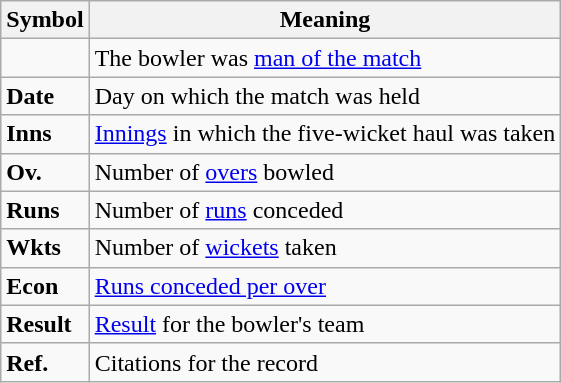<table class="wikitable">
<tr>
<th>Symbol</th>
<th>Meaning</th>
</tr>
<tr>
<td><strong></strong></td>
<td>The bowler was <a href='#'>man of the match</a></td>
</tr>
<tr>
<td><strong>Date</strong></td>
<td>Day on which the match was held</td>
</tr>
<tr>
<td><strong>Inns</strong></td>
<td><a href='#'>Innings</a> in which the five-wicket haul was taken</td>
</tr>
<tr>
<td><strong>Ov.</strong></td>
<td>Number of <a href='#'>overs</a> bowled</td>
</tr>
<tr>
<td><strong>Runs</strong></td>
<td>Number of <a href='#'>runs</a> conceded</td>
</tr>
<tr>
<td><strong>Wkts</strong></td>
<td>Number of <a href='#'>wickets</a> taken</td>
</tr>
<tr>
<td><strong>Econ</strong></td>
<td><a href='#'>Runs conceded per over</a></td>
</tr>
<tr>
<td><strong>Result</strong></td>
<td><a href='#'>Result</a> for the bowler's team</td>
</tr>
<tr>
<td><strong>Ref.</strong></td>
<td>Citations for the record</td>
</tr>
</table>
